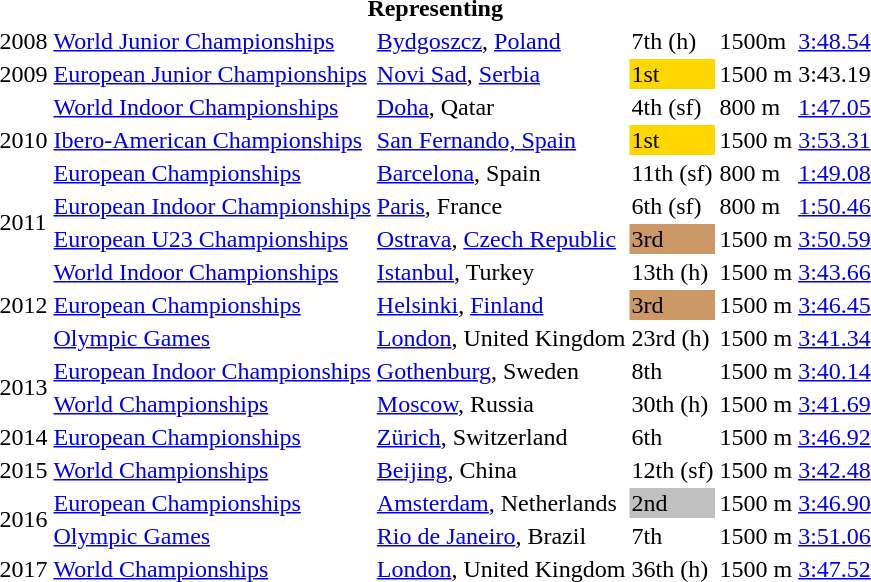<table>
<tr>
<th colspan="6">Representing </th>
</tr>
<tr>
<td>2008</td>
<td><a href='#'>World Junior Championships</a></td>
<td><a href='#'>Bydgoszcz</a>, <a href='#'>Poland</a></td>
<td>7th (h)</td>
<td>1500m</td>
<td><a href='#'>3:48.54</a></td>
</tr>
<tr>
<td>2009</td>
<td><a href='#'>European Junior Championships</a></td>
<td><a href='#'>Novi Sad</a>, <a href='#'>Serbia</a></td>
<td bgcolor="gold">1st</td>
<td>1500 m</td>
<td>3:43.19</td>
</tr>
<tr>
<td rowspan=3>2010</td>
<td><a href='#'>World Indoor Championships</a></td>
<td><a href='#'>Doha</a>, Qatar</td>
<td>4th (sf)</td>
<td>800 m</td>
<td><a href='#'>1:47.05</a></td>
</tr>
<tr>
<td><a href='#'>Ibero-American Championships</a></td>
<td><a href='#'>San Fernando, Spain</a></td>
<td bgcolor="gold">1st</td>
<td>1500 m</td>
<td><a href='#'>3:53.31</a></td>
</tr>
<tr>
<td><a href='#'>European Championships</a></td>
<td><a href='#'>Barcelona</a>, Spain</td>
<td>11th (sf)</td>
<td>800 m</td>
<td><a href='#'>1:49.08</a></td>
</tr>
<tr>
<td rowspan=2>2011</td>
<td><a href='#'>European Indoor Championships</a></td>
<td><a href='#'>Paris</a>, France</td>
<td>6th (sf)</td>
<td>800 m</td>
<td><a href='#'>1:50.46</a></td>
</tr>
<tr>
<td><a href='#'>European U23 Championships</a></td>
<td><a href='#'>Ostrava</a>, <a href='#'>Czech Republic</a></td>
<td bgcolor="cc9966">3rd</td>
<td>1500 m</td>
<td><a href='#'>3:50.59</a></td>
</tr>
<tr>
<td rowspan=3>2012</td>
<td><a href='#'>World Indoor Championships</a></td>
<td><a href='#'>Istanbul</a>, Turkey</td>
<td>13th (h)</td>
<td>1500 m</td>
<td><a href='#'>3:43.66</a></td>
</tr>
<tr>
<td><a href='#'>European Championships</a></td>
<td><a href='#'>Helsinki</a>, <a href='#'>Finland</a></td>
<td bgcolor="cc9966">3rd</td>
<td>1500 m</td>
<td><a href='#'>3:46.45</a></td>
</tr>
<tr>
<td><a href='#'>Olympic Games</a></td>
<td><a href='#'>London</a>, United Kingdom</td>
<td>23rd (h)</td>
<td>1500 m</td>
<td><a href='#'>3:41.34</a></td>
</tr>
<tr>
<td rowspan=2>2013</td>
<td><a href='#'>European Indoor Championships</a></td>
<td><a href='#'>Gothenburg</a>, Sweden</td>
<td>8th</td>
<td>1500 m</td>
<td><a href='#'>3:40.14</a></td>
</tr>
<tr>
<td><a href='#'>World Championships</a></td>
<td><a href='#'>Moscow</a>, Russia</td>
<td>30th (h)</td>
<td>1500 m</td>
<td><a href='#'>3:41.69</a></td>
</tr>
<tr>
<td>2014</td>
<td><a href='#'>European Championships</a></td>
<td><a href='#'>Zürich</a>, Switzerland</td>
<td>6th</td>
<td>1500 m</td>
<td><a href='#'>3:46.92</a></td>
</tr>
<tr>
<td>2015</td>
<td><a href='#'>World Championships</a></td>
<td><a href='#'>Beijing</a>, China</td>
<td>12th (sf)</td>
<td>1500 m</td>
<td><a href='#'>3:42.48</a></td>
</tr>
<tr>
<td rowspan=2>2016</td>
<td><a href='#'>European Championships</a></td>
<td><a href='#'>Amsterdam</a>, Netherlands</td>
<td bgcolor=silver>2nd</td>
<td>1500 m</td>
<td><a href='#'>3:46.90</a></td>
</tr>
<tr>
<td><a href='#'>Olympic Games</a></td>
<td><a href='#'>Rio de Janeiro</a>, Brazil</td>
<td>7th</td>
<td>1500 m</td>
<td><a href='#'>3:51.06</a></td>
</tr>
<tr>
<td>2017</td>
<td><a href='#'>World Championships</a></td>
<td><a href='#'>London</a>, United Kingdom</td>
<td>36th (h)</td>
<td>1500 m</td>
<td><a href='#'>3:47.52</a></td>
</tr>
</table>
